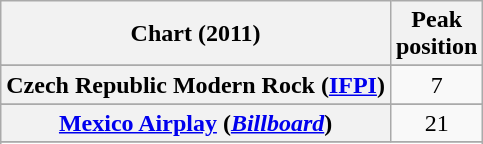<table class="wikitable plainrowheaders sortable" style="text-align:center">
<tr>
<th>Chart (2011)</th>
<th>Peak<br>position</th>
</tr>
<tr>
</tr>
<tr>
</tr>
<tr>
<th scope="row">Czech Republic Modern Rock (<a href='#'>IFPI</a>)</th>
<td align="center">7</td>
</tr>
<tr>
</tr>
<tr>
<th scope="row"><a href='#'>Mexico Airplay</a> (<em><a href='#'>Billboard</a></em>)</th>
<td>21</td>
</tr>
<tr>
</tr>
<tr>
</tr>
<tr>
</tr>
</table>
